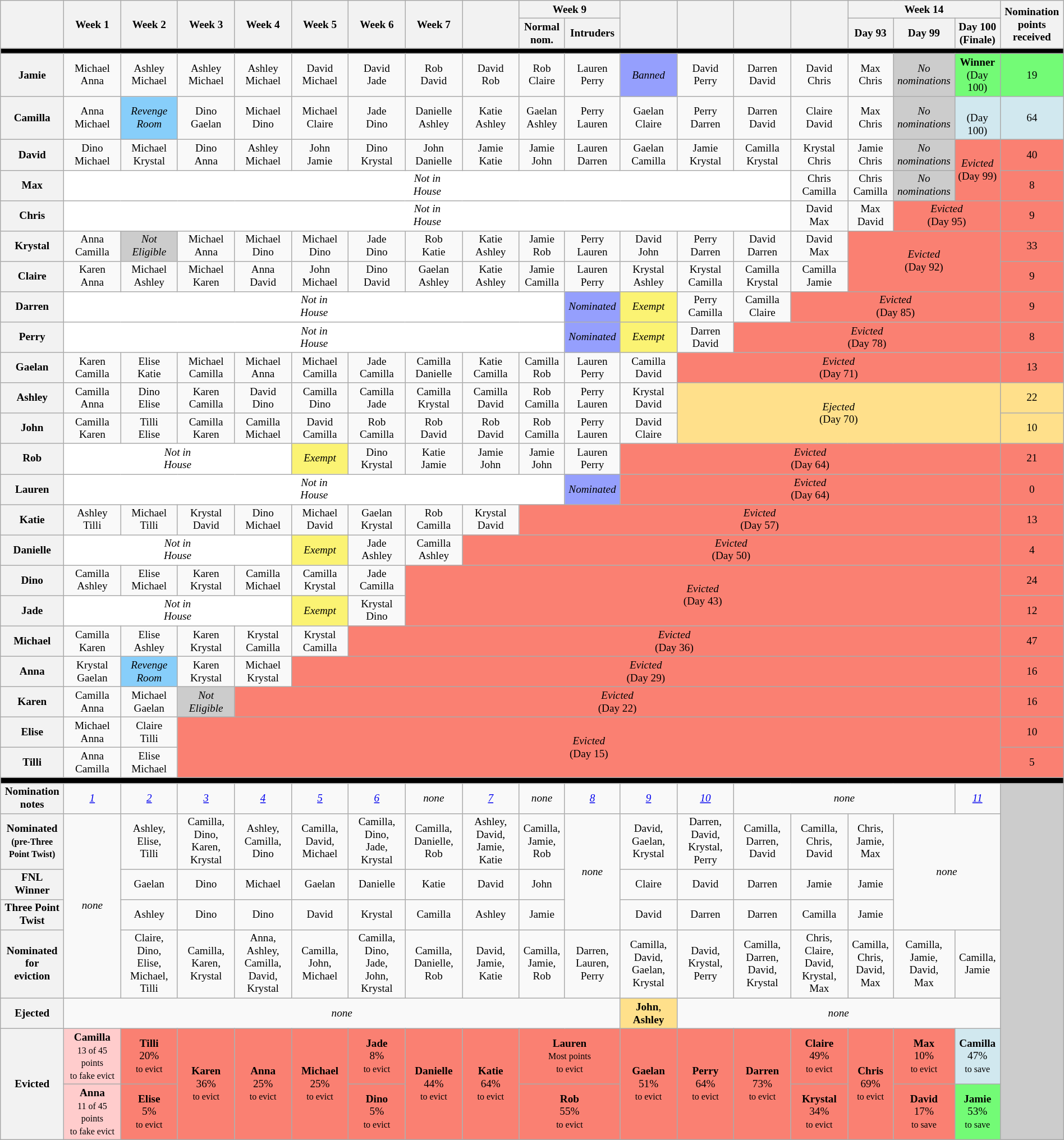<table class="wikitable" style="text-align:center; font-size:80%; width:100%; line-height:15px;">
<tr>
<th style="width:5%" rowspan="2"></th>
<th style="width:5%" rowspan="2">Week 1</th>
<th style="width:5%" rowspan="2">Week 2</th>
<th style="width:5%" rowspan="2">Week 3</th>
<th style="width:5%" rowspan="2">Week 4</th>
<th style="width:5%" rowspan="2">Week 5</th>
<th style="width:5%" rowspan="2">Week 6</th>
<th style="width:5%" rowspan="2">Week 7</th>
<th style="width:5%" rowspan="2"></th>
<th style="width:5%" colspan="2">Week 9</th>
<th style="width:5%" rowspan="2"></th>
<th style="width:5%" rowspan="2"></th>
<th style="width:5%" rowspan="2"></th>
<th style="width:5%" rowspan="2"></th>
<th style="width:5%" colspan="3">Week 14</th>
<th style="width:5%" rowspan="2">Nomination points received</th>
</tr>
<tr>
<th style="width:4%">Normal nom.</th>
<th style="width:4%">Intruders</th>
<th style="width:4%">Day 93</th>
<th style="width:4%">Day 99</th>
<th style="width:4%">Day 100<br>(Finale)</th>
</tr>
<tr>
<th style="background:#000" colspan="19"></th>
</tr>
<tr>
<th>Jamie</th>
<td>Michael<br>Anna</td>
<td>Ashley<br>Michael</td>
<td>Ashley<br>Michael</td>
<td>Ashley<br>Michael</td>
<td>David<br>Michael</td>
<td>David<br>Jade</td>
<td>Rob<br>David</td>
<td>David<br>Rob</td>
<td>Rob<br>Claire</td>
<td>Lauren<br>Perry</td>
<td style="background:#959ffd"><em>Banned</em></td>
<td>David<br>Perry</td>
<td>Darren<br>David</td>
<td>David<br>Chris</td>
<td>Max<br>Chris</td>
<td style="background:#CCC"><em>No<br>nominations</em></td>
<td style="background:#73FB76"><strong>Winner</strong><br>(Day 100)</td>
<td style="background:#73FB76">19</td>
</tr>
<tr>
<th>Camilla</th>
<td>Anna<br>Michael</td>
<td style="background:#87CEFA"><em>Revenge<br>Room</em></td>
<td>Dino<br>Gaelan</td>
<td>Michael<br>Dino</td>
<td>Michael<br>Claire</td>
<td>Jade<br>Dino</td>
<td>Danielle<br>Ashley</td>
<td>Katie<br>Ashley</td>
<td>Gaelan<br>Ashley</td>
<td>Perry<br>Lauren</td>
<td>Gaelan<br>Claire</td>
<td>Perry<br>Darren</td>
<td>Darren<br>David</td>
<td>Claire<br>David</td>
<td>Max<br>Chris</td>
<td style="background:#CCC"><em>No<br>nominations</em></td>
<td style="background:#D1E8EF"><br>(Day 100)</td>
<td style="background:#D1E8EF">64</td>
</tr>
<tr>
<th>David</th>
<td>Dino<br>Michael</td>
<td>Michael<br>Krystal</td>
<td>Dino<br>Anna</td>
<td>Ashley<br>Michael</td>
<td>John<br>Jamie</td>
<td>Dino<br>Krystal</td>
<td>John<br>Danielle</td>
<td>Jamie<br>Katie</td>
<td>Jamie<br>John</td>
<td>Lauren<br>Darren</td>
<td>Gaelan<br>Camilla</td>
<td>Jamie<br>Krystal</td>
<td>Camilla<br>Krystal</td>
<td>Krystal<br>Chris</td>
<td>Jamie<br>Chris</td>
<td style="background:#CCC"><em>No<br>nominations</em></td>
<td rowspan="2" style="background:#FA8072"><em>Evicted</em><br>(Day 99)</td>
<td style="background:#FA8072">40</td>
</tr>
<tr>
<th>Max</th>
<td style="background:white" colspan="13"><em>Not in<br>House</em></td>
<td>Chris<br>Camilla</td>
<td>Chris<br>Camilla</td>
<td style="background:#CCC"><em>No<br>nominations</em></td>
<td style="background:#FA8072">8</td>
</tr>
<tr>
<th>Chris</th>
<td style="background:white" colspan="13"><em>Not in<br>House</em></td>
<td>David<br>Max</td>
<td>Max<br>David</td>
<td style="background:#FA8072" colspan="2"><em>Evicted</em><br>(Day 95)</td>
<td style="background:#FA8072">9</td>
</tr>
<tr>
<th>Krystal</th>
<td>Anna<br>Camilla</td>
<td style="background:#ccc"><em>Not<br>Eligible</em></td>
<td>Michael<br>Anna</td>
<td>Michael<br>Dino</td>
<td>Michael<br>Dino</td>
<td>Jade<br>Dino</td>
<td>Rob<br>Katie</td>
<td>Katie<br>Ashley</td>
<td>Jamie<br>Rob</td>
<td>Perry<br>Lauren</td>
<td>David<br>John</td>
<td>Perry<br>Darren</td>
<td>David<br>Darren</td>
<td>David<br>Max</td>
<td colspan="3" rowspan="2" style="background:#FA8072"><em>Evicted</em><br>(Day 92)</td>
<td style="background:#FA8072">33</td>
</tr>
<tr>
<th>Claire</th>
<td>Karen<br>Anna</td>
<td>Michael<br>Ashley</td>
<td>Michael<br>Karen</td>
<td>Anna<br>David</td>
<td>John<br>Michael</td>
<td>Dino<br>David</td>
<td>Gaelan<br>Ashley</td>
<td>Katie<br>Ashley</td>
<td>Jamie<br>Camilla</td>
<td>Lauren<br>Perry</td>
<td>Krystal<br>Ashley</td>
<td>Krystal<br>Camilla</td>
<td>Camilla<br>Krystal</td>
<td>Camilla<br>Jamie</td>
<td style="background:#FA8072">9</td>
</tr>
<tr>
<th>Darren</th>
<td style="background:white" colspan="9"><em>Not in<br>House</em></td>
<td style="background:#959ffd"><em>Nominated</em></td>
<td style="background:#FBF373"><em>Exempt</em></td>
<td>Perry<br>Camilla</td>
<td>Camilla<br>Claire</td>
<td style="background:#FA8072" colspan="4"><em>Evicted</em><br>(Day 85)</td>
<td style="background:#FA8072">9</td>
</tr>
<tr>
<th>Perry</th>
<td style="background:white" colspan="9"><em>Not in<br>House</em></td>
<td style="background:#959ffd"><em>Nominated</em></td>
<td style="background:#FBF373"><em>Exempt</em></td>
<td>Darren<br>David</td>
<td style="background:#FA8072" colspan="5"><em>Evicted</em><br>(Day 78)</td>
<td style="background:#FA8072">8</td>
</tr>
<tr>
<th>Gaelan</th>
<td>Karen<br>Camilla</td>
<td>Elise<br>Katie</td>
<td>Michael<br>Camilla</td>
<td>Michael<br>Anna</td>
<td>Michael<br>Camilla</td>
<td>Jade<br>Camilla</td>
<td>Camilla<br>Danielle</td>
<td>Katie<br>Camilla</td>
<td>Camilla<br>Rob</td>
<td>Lauren<br>Perry</td>
<td>Camilla<br>David</td>
<td style="background:#FA8072" colspan="6"><em>Evicted</em><br>(Day 71)</td>
<td style="background:#FA8072">13</td>
</tr>
<tr>
<th>Ashley</th>
<td>Camilla<br>Anna</td>
<td>Dino<br>Elise</td>
<td>Karen<br>Camilla</td>
<td>David<br>Dino</td>
<td>Camilla<br>Dino</td>
<td>Camilla<br>Jade</td>
<td>Camilla<br>Krystal</td>
<td>Camilla<br>David</td>
<td>Rob<br>Camilla</td>
<td>Perry<br>Lauren</td>
<td>Krystal<br>David</td>
<td colspan="6" rowspan="2" style="background:#FFE08B"><em>Ejected</em><br>(Day 70)</td>
<td style="background:#FFE08B">22</td>
</tr>
<tr>
<th>John</th>
<td>Camilla<br>Karen</td>
<td>Tilli<br>Elise</td>
<td>Camilla<br>Karen</td>
<td>Camilla<br>Michael</td>
<td>David<br>Camilla</td>
<td>Rob<br>Camilla</td>
<td>Rob<br>David</td>
<td>Rob<br>David</td>
<td>Rob<br>Camilla</td>
<td>Perry<br>Lauren</td>
<td>David<br>Claire</td>
<td style="background:#FFE08B">10</td>
</tr>
<tr>
<th>Rob</th>
<td style="background:white" colspan="4"><em>Not in<br>House</em></td>
<td style="background:#FBF373"><em>Exempt</em></td>
<td>Dino<br>Krystal</td>
<td>Katie<br>Jamie</td>
<td>Jamie<br>John</td>
<td>Jamie<br>John</td>
<td>Lauren<br>Perry</td>
<td style="background:#FA8072" colspan="7"><em>Evicted</em><br>(Day 64)</td>
<td style="background:#FA8072">21</td>
</tr>
<tr>
<th>Lauren</th>
<td style="background:white" colspan="9"><em>Not in<br>House</em></td>
<td style="background:#959ffd"><em>Nominated</em></td>
<td style="background:#FA8072" colspan="7"><em>Evicted</em><br>(Day 64)</td>
<td style="background:#FA8072">0</td>
</tr>
<tr>
<th>Katie</th>
<td>Ashley<br>Tilli</td>
<td>Michael<br>Tilli</td>
<td>Krystal<br>David</td>
<td>Dino<br>Michael</td>
<td>Michael<br>David</td>
<td>Gaelan<br>Krystal</td>
<td>Rob<br>Camilla</td>
<td>Krystal<br>David</td>
<td style="background:#FA8072" colspan="9"><em>Evicted</em><br>(Day 57)</td>
<td style="background:#FA8072">13</td>
</tr>
<tr>
<th>Danielle</th>
<td style="background:white" colspan="4"><em>Not in<br>House</em></td>
<td style="background:#FBF373"><em>Exempt</em></td>
<td>Jade<br>Ashley</td>
<td>Camilla<br>Ashley</td>
<td style="background:#FA8072" colspan="10"><em>Evicted</em><br>(Day 50)</td>
<td style="background:#FA8072">4</td>
</tr>
<tr>
<th>Dino</th>
<td>Camilla<br>Ashley</td>
<td>Elise<br>Michael</td>
<td>Karen<br>Krystal</td>
<td>Camilla<br>Michael</td>
<td>Camilla<br>Krystal</td>
<td>Jade<br>Camilla</td>
<td colspan="11" rowspan="2" style="background:#FA8072"><em>Evicted</em><br>(Day 43)</td>
<td style="background:#FA8072">24</td>
</tr>
<tr>
<th>Jade</th>
<td style="background:white" colspan="4"><em>Not in<br>House</em></td>
<td style="background:#FBF373"><em>Exempt</em></td>
<td>Krystal<br>Dino</td>
<td style="background:#FA8072">12</td>
</tr>
<tr>
<th>Michael</th>
<td>Camilla<br>Karen</td>
<td>Elise<br>Ashley</td>
<td>Karen<br>Krystal</td>
<td>Krystal<br>Camilla</td>
<td>Krystal<br>Camilla</td>
<td style="background:#FA8072" colspan="12"><em>Evicted</em><br>(Day 36)</td>
<td style="background:#FA8072">47</td>
</tr>
<tr>
<th>Anna</th>
<td>Krystal<br>Gaelan</td>
<td style="background:#87CEFA"><em>Revenge Room</em></td>
<td>Karen<br>Krystal</td>
<td>Michael<br>Krystal</td>
<td style="background:#FA8072" colspan="13"><em>Evicted</em><br>(Day 29)</td>
<td style="background:#FA8072">16</td>
</tr>
<tr>
<th>Karen</th>
<td>Camilla<br>Anna</td>
<td>Michael<br>Gaelan</td>
<td style="background:#ccc"><em>Not<br>Eligible</em></td>
<td style="background:#FA8072" colspan="14"><em>Evicted</em><br>(Day 22)</td>
<td style="background:#FA8072">16</td>
</tr>
<tr>
<th>Elise</th>
<td>Michael<br>Anna</td>
<td>Claire<br>Tilli</td>
<td colspan="15" rowspan="2" style="background:#FA8072"><em>Evicted</em><br>(Day 15)</td>
<td style="background:#FA8072">10</td>
</tr>
<tr>
<th>Tilli</th>
<td>Anna<br>Camilla</td>
<td>Elise<br>Michael</td>
<td style="background:#FA8072">5</td>
</tr>
<tr>
<th style="background:#000" colspan="19"></th>
</tr>
<tr>
<th>Nomination notes</th>
<td><em><a href='#'>1</a></em></td>
<td><em><a href='#'>2</a></em></td>
<td><em><a href='#'>3</a></em></td>
<td><em><a href='#'>4</a></em></td>
<td><em><a href='#'>5</a></em></td>
<td><em><a href='#'>6</a></em></td>
<td><em>none</em></td>
<td><em><a href='#'>7</a></em></td>
<td><em>none</em></td>
<td><em><a href='#'>8</a></em></td>
<td><em><a href='#'>9</a></em></td>
<td><em><a href='#'>10</a></em></td>
<td colspan="4"><em>none</em></td>
<td><em><a href='#'>11</a></em></td>
<td style="background:#ccc" rowspan="8"></td>
</tr>
<tr>
<th>Nominated<br><small>(pre-Three Point Twist)</small></th>
<td rowspan="4"><em>none</em></td>
<td>Ashley,<br>Elise,<br>Tilli</td>
<td>Camilla,<br>Dino,<br>Karen,<br>Krystal</td>
<td>Ashley,<br>Camilla,<br>Dino</td>
<td>Camilla,<br>David,<br>Michael</td>
<td>Camilla,<br>Dino,<br>Jade,<br>Krystal</td>
<td>Camilla,<br>Danielle,<br>Rob</td>
<td>Ashley,<br>David,<br>Jamie,<br>Katie</td>
<td>Camilla,<br>Jamie,<br>Rob</td>
<td rowspan="3"><em>none</em></td>
<td>David,<br>Gaelan,<br>Krystal</td>
<td>Darren,<br>David,<br>Krystal,<br>Perry</td>
<td>Camilla,<br>Darren,<br>David</td>
<td>Camilla,<br>Chris,<br>David</td>
<td>Chris,<br>Jamie,<br>Max</td>
<td rowspan="3" colspan="2"><em>none</em></td>
</tr>
<tr>
<th>FNL Winner</th>
<td>Gaelan</td>
<td>Dino</td>
<td>Michael</td>
<td>Gaelan</td>
<td>Danielle</td>
<td>Katie</td>
<td>David</td>
<td>John</td>
<td>Claire</td>
<td>David</td>
<td>Darren</td>
<td>Jamie</td>
<td>Jamie</td>
</tr>
<tr>
<th>Three Point Twist</th>
<td>Ashley</td>
<td>Dino</td>
<td>Dino</td>
<td>David</td>
<td>Krystal</td>
<td>Camilla</td>
<td>Ashley</td>
<td>Jamie</td>
<td>David</td>
<td>Darren</td>
<td>Darren</td>
<td>Camilla</td>
<td>Jamie</td>
</tr>
<tr>
<th>Nominated for<br>eviction</th>
<td>Claire,<br>Dino,<br>Elise,<br>Michael,<br>Tilli</td>
<td>Camilla,<br>Karen,<br>Krystal</td>
<td>Anna,<br>Ashley,<br>Camilla,<br>David,<br>Krystal</td>
<td>Camilla,<br>John,<br>Michael</td>
<td>Camilla,<br>Dino,<br>Jade,<br>John,<br>Krystal</td>
<td>Camilla,<br>Danielle,<br>Rob</td>
<td>David,<br>Jamie,<br>Katie</td>
<td>Camilla,<br>Jamie,<br>Rob</td>
<td>Darren,<br>Lauren,<br>Perry</td>
<td>Camilla,<br>David,<br>Gaelan,<br>Krystal</td>
<td>David,<br>Krystal,<br>Perry</td>
<td>Camilla,<br>Darren,<br>David,<br>Krystal</td>
<td>Chris,<br>Claire,<br>David,<br>Krystal,<br>Max</td>
<td>Camilla,<br>Chris,<br>David,<br>Max</td>
<td>Camilla,<br>Jamie,<br>David,<br>Max</td>
<td>Camilla,<br>Jamie</td>
</tr>
<tr>
<th>Ejected</th>
<td colspan="10"><em>none</em></td>
<td style="background:#FFE08B"><strong>John</strong>,<br><strong>Ashley</strong></td>
<td colspan="6"><em>none</em></td>
</tr>
<tr>
<th rowspan="2">Evicted</th>
<td style="background:#fcc"><strong>Camilla</strong><br><small>13 of 45 points<br>to fake evict</small></td>
<td style="background:#FA8072"><strong>Tilli</strong><br>20%<br><small>to evict</small></td>
<td style="background:#FA8072" rowspan="2"><strong>Karen</strong><br>36%<br><small>to evict</small></td>
<td style="background:#FA8072" rowspan="2"><strong>Anna</strong><br>25%<br><small>to evict</small></td>
<td style="background:#FA8072" rowspan="2"><strong>Michael</strong><br>25%<br><small>to evict</small></td>
<td style="background:#FA8072"><strong>Jade</strong><br>8%<br><small>to evict</small></td>
<td style="background:#FA8072" rowspan="2"><strong>Danielle</strong><br>44%<br><small>to evict</small></td>
<td style="background:#FA8072" rowspan="2"><strong>Katie</strong><br>64%<br><small>to evict</small></td>
<td style="background:#FA8072" colspan="2"><strong>Lauren</strong><br><small>Most points<br>to evict</small></td>
<td style="background:#FA8072" rowspan="2"><strong>Gaelan</strong><br>51%<br><small>to evict</small></td>
<td style="background:#FA8072" rowspan="2"><strong>Perry</strong><br>64%<br><small>to evict</small></td>
<td style="background:#FA8072" rowspan="2"><strong>Darren</strong><br>73%<br><small>to evict</small></td>
<td style="background:#FA8072"><strong>Claire</strong><br>49%<br><small>to evict</small></td>
<td style="background:#FA8072" rowspan="2"><strong>Chris</strong><br>69%<br><small>to evict</small></td>
<td style="background:#FA8072"><strong>Max</strong><br>10%<br><small>to evict</small></td>
<td style="background:#D1E8EF"><strong>Camilla</strong><br>47%<br><small>to save</small></td>
</tr>
<tr>
<td style="background:#fcc"><strong>Anna</strong><br><small>11 of 45 points<br>to fake evict</small></td>
<td style="background:#FA8072"><strong>Elise</strong><br>5%<br><small>to evict</small></td>
<td style="background:#FA8072"><strong>Dino</strong><br>5%<br><small>to evict</small></td>
<td style="background:#FA8072" colspan="2"><strong>Rob</strong><br>55%<br><small>to evict</small></td>
<td style="background:#FA8072"><strong>Krystal</strong><br>34%<br><small>to evict</small></td>
<td style="background:#FA8072"><strong>David</strong><br>17%<br><small>to save</small></td>
<td style="background:#73FB76"><strong>Jamie</strong><br>53%<br><small>to save</small></td>
</tr>
</table>
